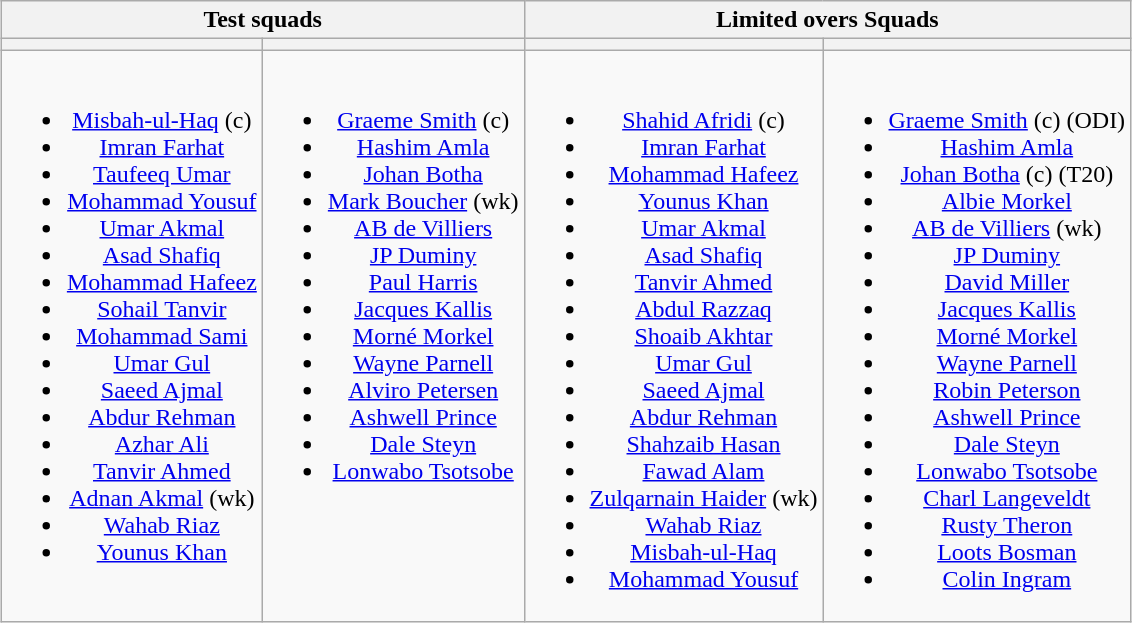<table class="wikitable" style="text-align:center; margin:0 auto">
<tr>
<th colspan="2">Test squads</th>
<th colspan="2">Limited overs Squads</th>
</tr>
<tr>
<th></th>
<th></th>
<th></th>
<th></th>
</tr>
<tr style="vertical-align:top">
<td><br><ul><li><a href='#'>Misbah-ul-Haq</a> (c)</li><li><a href='#'>Imran Farhat</a></li><li><a href='#'>Taufeeq Umar</a></li><li><a href='#'>Mohammad Yousuf</a></li><li><a href='#'>Umar Akmal</a></li><li><a href='#'>Asad Shafiq</a></li><li><a href='#'>Mohammad Hafeez</a></li><li><a href='#'>Sohail Tanvir</a></li><li><a href='#'>Mohammad Sami</a></li><li><a href='#'>Umar Gul</a></li><li><a href='#'>Saeed Ajmal</a></li><li><a href='#'>Abdur Rehman</a></li><li><a href='#'>Azhar Ali</a></li><li><a href='#'>Tanvir Ahmed</a></li><li><a href='#'>Adnan Akmal</a> (wk)</li><li><a href='#'>Wahab Riaz</a></li><li><a href='#'>Younus Khan</a></li></ul></td>
<td><br><ul><li><a href='#'>Graeme Smith</a> (c)</li><li><a href='#'>Hashim Amla</a></li><li><a href='#'>Johan Botha</a></li><li><a href='#'>Mark Boucher</a> (wk)</li><li><a href='#'>AB de Villiers</a></li><li><a href='#'>JP Duminy</a></li><li><a href='#'>Paul Harris</a></li><li><a href='#'>Jacques Kallis</a></li><li><a href='#'>Morné Morkel</a></li><li><a href='#'>Wayne Parnell</a></li><li><a href='#'>Alviro Petersen</a></li><li><a href='#'>Ashwell Prince</a></li><li><a href='#'>Dale Steyn</a></li><li><a href='#'>Lonwabo Tsotsobe</a></li></ul></td>
<td><br><ul><li><a href='#'>Shahid Afridi</a> (c)</li><li><a href='#'>Imran Farhat</a></li><li><a href='#'>Mohammad Hafeez</a></li><li><a href='#'>Younus Khan</a></li><li><a href='#'>Umar Akmal</a></li><li><a href='#'>Asad Shafiq</a></li><li><a href='#'>Tanvir Ahmed</a></li><li><a href='#'>Abdul Razzaq</a></li><li><a href='#'>Shoaib Akhtar</a></li><li><a href='#'>Umar Gul</a></li><li><a href='#'>Saeed Ajmal</a></li><li><a href='#'>Abdur Rehman</a></li><li><a href='#'>Shahzaib Hasan</a></li><li><a href='#'>Fawad Alam</a></li><li><a href='#'>Zulqarnain Haider</a> (wk)</li><li><a href='#'>Wahab Riaz</a></li><li><a href='#'>Misbah-ul-Haq</a></li><li><a href='#'>Mohammad Yousuf</a></li></ul></td>
<td><br><ul><li><a href='#'>Graeme Smith</a> (c) (ODI)</li><li><a href='#'>Hashim Amla</a></li><li><a href='#'>Johan Botha</a> (c) (T20)</li><li><a href='#'>Albie Morkel</a></li><li><a href='#'>AB de Villiers</a> (wk)</li><li><a href='#'>JP Duminy</a></li><li><a href='#'>David Miller</a></li><li><a href='#'>Jacques Kallis</a></li><li><a href='#'>Morné Morkel</a></li><li><a href='#'>Wayne Parnell</a></li><li><a href='#'>Robin Peterson</a></li><li><a href='#'>Ashwell Prince</a></li><li><a href='#'>Dale Steyn</a></li><li><a href='#'>Lonwabo Tsotsobe</a></li><li><a href='#'>Charl Langeveldt</a></li><li><a href='#'>Rusty Theron</a></li><li><a href='#'>Loots Bosman</a></li><li><a href='#'>Colin Ingram</a></li></ul></td>
</tr>
</table>
